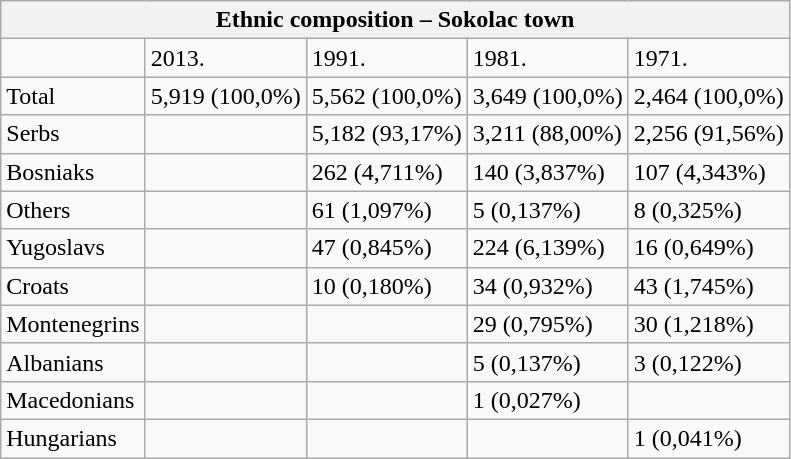<table class="wikitable">
<tr>
<th colspan="8">Ethnic composition – Sokolac town</th>
</tr>
<tr>
<td></td>
<td>2013.</td>
<td>1991.</td>
<td>1981.</td>
<td>1971.</td>
</tr>
<tr>
<td>Total</td>
<td>5,919 (100,0%)</td>
<td>5,562 (100,0%)</td>
<td>3,649 (100,0%)</td>
<td>2,464 (100,0%)</td>
</tr>
<tr>
<td>Serbs</td>
<td></td>
<td>5,182 (93,17%)</td>
<td>3,211 (88,00%)</td>
<td>2,256 (91,56%)</td>
</tr>
<tr>
<td>Bosniaks</td>
<td></td>
<td>262 (4,711%)</td>
<td>140 (3,837%)</td>
<td>107 (4,343%)</td>
</tr>
<tr>
<td>Others</td>
<td></td>
<td>61 (1,097%)</td>
<td>5 (0,137%)</td>
<td>8 (0,325%)</td>
</tr>
<tr>
<td>Yugoslavs</td>
<td></td>
<td>47 (0,845%)</td>
<td>224 (6,139%)</td>
<td>16 (0,649%)</td>
</tr>
<tr>
<td>Croats</td>
<td></td>
<td>10 (0,180%)</td>
<td>34 (0,932%)</td>
<td>43 (1,745%)</td>
</tr>
<tr>
<td>Montenegrins</td>
<td></td>
<td></td>
<td>29 (0,795%)</td>
<td>30 (1,218%)</td>
</tr>
<tr>
<td>Albanians</td>
<td></td>
<td></td>
<td>5 (0,137%)</td>
<td>3 (0,122%)</td>
</tr>
<tr>
<td>Macedonians</td>
<td></td>
<td></td>
<td>1 (0,027%)</td>
<td></td>
</tr>
<tr>
<td>Hungarians</td>
<td></td>
<td></td>
<td></td>
<td>1 (0,041%)</td>
</tr>
</table>
